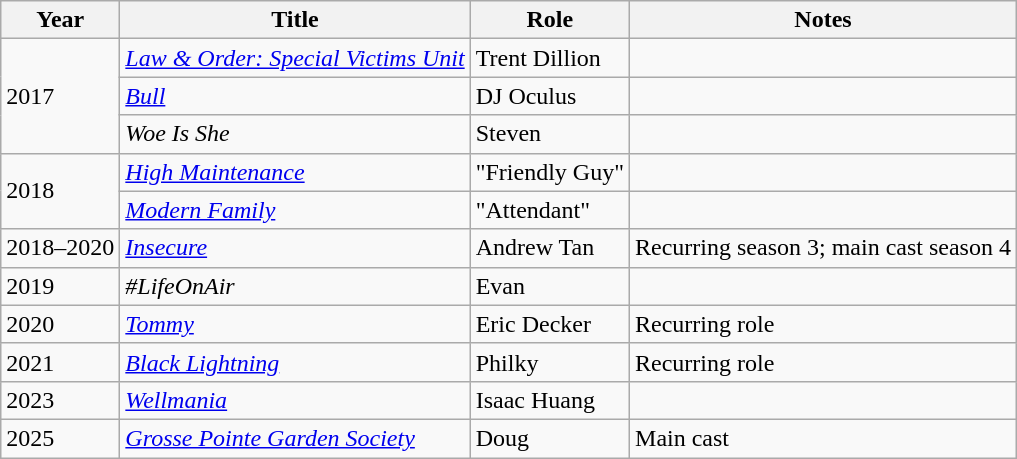<table class="wikitable sortable">
<tr>
<th>Year</th>
<th>Title</th>
<th>Role</th>
<th>Notes</th>
</tr>
<tr>
<td rowspan="3">2017</td>
<td><em><a href='#'>Law & Order: Special Victims Unit</a></em></td>
<td>Trent Dillion</td>
<td></td>
</tr>
<tr>
<td><a href='#'><em>Bull</em></a></td>
<td>DJ Oculus</td>
<td></td>
</tr>
<tr>
<td><em>Woe Is She</em></td>
<td>Steven</td>
<td></td>
</tr>
<tr>
<td rowspan="2">2018</td>
<td><em><a href='#'>High Maintenance</a></em></td>
<td>"Friendly Guy"</td>
<td></td>
</tr>
<tr>
<td><em><a href='#'>Modern Family</a></em></td>
<td>"Attendant"</td>
<td></td>
</tr>
<tr>
<td>2018–2020</td>
<td><a href='#'><em>Insecure</em></a></td>
<td>Andrew Tan</td>
<td>Recurring season 3; main cast season 4</td>
</tr>
<tr>
<td>2019</td>
<td><em>#LifeOnAir</em></td>
<td>Evan</td>
<td></td>
</tr>
<tr>
<td>2020</td>
<td><a href='#'><em>Tommy</em></a></td>
<td>Eric Decker</td>
<td>Recurring role</td>
</tr>
<tr>
<td>2021</td>
<td><a href='#'><em>Black Lightning</em></a></td>
<td>Philky</td>
<td>Recurring role</td>
</tr>
<tr>
<td>2023</td>
<td><em><a href='#'>Wellmania</a></em></td>
<td>Isaac Huang</td>
<td></td>
</tr>
<tr>
<td>2025</td>
<td><em><a href='#'>Grosse Pointe Garden Society</a></em></td>
<td>Doug</td>
<td>Main cast</td>
</tr>
</table>
